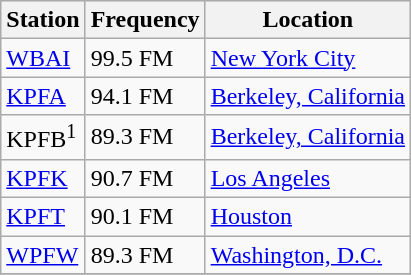<table class="wikitable">
<tr bgcolor=#EEEEEE>
<th>Station</th>
<th>Frequency</th>
<th>Location</th>
</tr>
<tr>
<td><a href='#'>WBAI</a></td>
<td>99.5 FM</td>
<td><a href='#'>New York City</a></td>
</tr>
<tr>
<td><a href='#'>KPFA</a></td>
<td>94.1 FM</td>
<td><a href='#'>Berkeley, California</a></td>
</tr>
<tr>
<td>KPFB<sup>1</sup></td>
<td>89.3 FM</td>
<td><a href='#'>Berkeley, California</a></td>
</tr>
<tr>
<td><a href='#'>KPFK</a></td>
<td>90.7 FM</td>
<td><a href='#'>Los Angeles</a></td>
</tr>
<tr>
<td><a href='#'>KPFT</a></td>
<td>90.1 FM</td>
<td><a href='#'>Houston</a></td>
</tr>
<tr>
<td><a href='#'>WPFW</a></td>
<td>89.3 FM</td>
<td><a href='#'>Washington, D.C.</a></td>
</tr>
<tr>
</tr>
</table>
